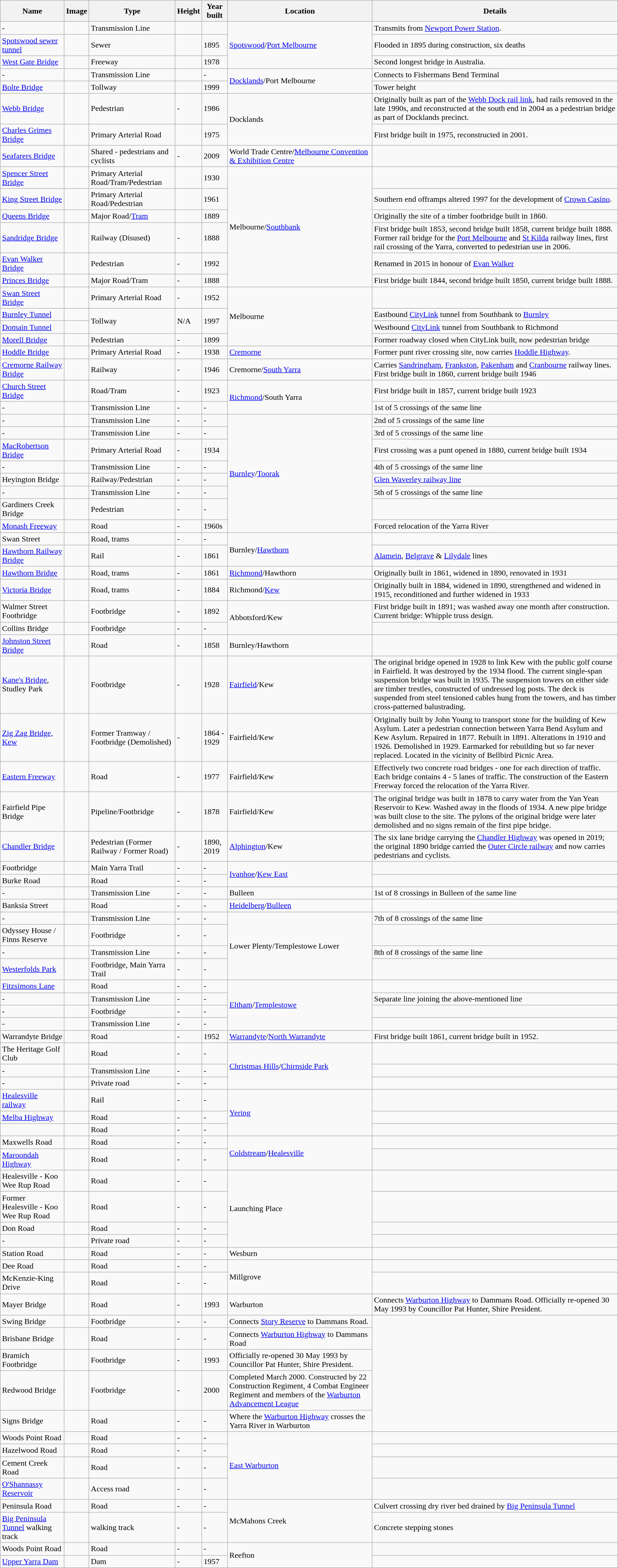<table class="wikitable sortable">
<tr>
<th>Name</th>
<th>Image</th>
<th>Type</th>
<th>Height</th>
<th>Year built</th>
<th>Location</th>
<th>Details</th>
</tr>
<tr>
<td>-</td>
<td></td>
<td>Transmission Line</td>
<td></td>
<td></td>
<td rowspan=3><a href='#'>Spotswood</a>/<a href='#'>Port Melbourne</a></td>
<td>Transmits from <a href='#'>Newport Power Station</a>.</td>
</tr>
<tr>
<td><a href='#'>Spotswood sewer tunnel</a></td>
<td></td>
<td>Sewer</td>
<td></td>
<td>1895</td>
<td>Flooded in 1895 during construction, six deaths</td>
</tr>
<tr>
<td><a href='#'>West Gate Bridge</a></td>
<td></td>
<td>Freeway</td>
<td></td>
<td>1978</td>
<td>Second longest bridge in Australia.</td>
</tr>
<tr>
<td>-</td>
<td></td>
<td>Transmission Line</td>
<td></td>
<td>-</td>
<td rowspan=2><a href='#'>Docklands</a>/Port Melbourne</td>
<td>Connects to Fishermans Bend Terminal</td>
</tr>
<tr>
<td><a href='#'>Bolte Bridge</a></td>
<td></td>
<td>Tollway</td>
<td></td>
<td>1999</td>
<td>Tower height </td>
</tr>
<tr>
<td><a href='#'>Webb Bridge</a></td>
<td></td>
<td>Pedestrian</td>
<td>-</td>
<td>1986</td>
<td rowspan=2>Docklands</td>
<td>Originally built as part of the <a href='#'>Webb Dock rail link</a>, had rails removed in the late 1990s, and reconstructed at the south end in 2004 as a pedestrian bridge as part of Docklands precinct.</td>
</tr>
<tr>
<td><a href='#'>Charles Grimes Bridge</a></td>
<td></td>
<td>Primary Arterial Road</td>
<td></td>
<td>1975</td>
<td>First bridge built in 1975, reconstructed in 2001.</td>
</tr>
<tr>
<td><a href='#'>Seafarers Bridge</a></td>
<td></td>
<td>Shared - pedestrians and cyclists</td>
<td>-</td>
<td>2009</td>
<td>World Trade Centre/<a href='#'>Melbourne Convention & Exhibition Centre</a></td>
<td></td>
</tr>
<tr>
<td><a href='#'>Spencer Street Bridge</a></td>
<td></td>
<td>Primary Arterial Road/Tram/Pedestrian</td>
<td></td>
<td>1930</td>
<td rowspan=6>Melbourne/<a href='#'>Southbank</a></td>
<td></td>
</tr>
<tr>
<td><a href='#'>King Street Bridge</a></td>
<td></td>
<td>Primary Arterial Road/Pedestrian</td>
<td></td>
<td>1961</td>
<td>Southern end offramps altered 1997 for the development of <a href='#'>Crown Casino</a>.</td>
</tr>
<tr>
<td><a href='#'>Queens Bridge</a></td>
<td></td>
<td>Major Road/<a href='#'>Tram</a></td>
<td></td>
<td>1889</td>
<td>Originally the site of a timber footbridge built in 1860.</td>
</tr>
<tr>
<td><a href='#'>Sandridge Bridge</a></td>
<td></td>
<td>Railway (Disused)</td>
<td>-</td>
<td>1888</td>
<td>First bridge built 1853, second bridge built 1858, current bridge built 1888. Former rail bridge for the <a href='#'>Port Melbourne</a> and <a href='#'>St Kilda</a> railway lines, first rail crossing of the Yarra, converted to pedestrian use in 2006.</td>
</tr>
<tr>
<td><a href='#'>Evan Walker Bridge</a></td>
<td></td>
<td>Pedestrian</td>
<td>-</td>
<td>1992</td>
<td>Renamed in 2015 in honour of <a href='#'>Evan Walker</a></td>
</tr>
<tr>
<td><a href='#'>Princes Bridge</a></td>
<td></td>
<td>Major Road/Tram</td>
<td>-</td>
<td>1888</td>
<td>First bridge built 1844, second bridge built 1850, current bridge built 1888.</td>
</tr>
<tr>
<td><a href='#'>Swan Street Bridge</a></td>
<td></td>
<td>Primary Arterial Road</td>
<td>-</td>
<td>1952</td>
<td rowspan=4>Melbourne</td>
<td></td>
</tr>
<tr>
<td><a href='#'>Burnley Tunnel</a></td>
<td></td>
<td rowspan=2>Tollway</td>
<td rowspan=2>N/A</td>
<td rowspan=2>1997</td>
<td>Eastbound <a href='#'>CityLink</a> tunnel from Southbank to <a href='#'>Burnley</a></td>
</tr>
<tr>
<td><a href='#'>Domain Tunnel</a></td>
<td></td>
<td>Westbound <a href='#'>CityLink</a> tunnel from Southbank to Richmond</td>
</tr>
<tr>
<td><a href='#'>Morell Bridge</a></td>
<td></td>
<td>Pedestrian</td>
<td>-</td>
<td>1899</td>
<td>Former roadway closed when CityLink built, now pedestrian bridge</td>
</tr>
<tr>
<td><a href='#'>Hoddle Bridge</a></td>
<td></td>
<td>Primary Arterial Road</td>
<td>-</td>
<td>1938</td>
<td><a href='#'>Cremorne</a></td>
<td>Former punt river crossing site, now carries <a href='#'>Hoddle Highway</a>.</td>
</tr>
<tr>
<td><a href='#'>Cremorne Railway Bridge</a></td>
<td></td>
<td>Railway</td>
<td>-</td>
<td>1946</td>
<td>Cremorne/<a href='#'>South Yarra</a></td>
<td>Carries <a href='#'>Sandringham</a>, <a href='#'>Frankston</a>, <a href='#'>Pakenham</a> and <a href='#'>Cranbourne</a> railway lines. First bridge built in 1860, current bridge built 1946</td>
</tr>
<tr>
<td><a href='#'>Church Street Bridge</a></td>
<td></td>
<td>Road/Tram</td>
<td>-</td>
<td>1923</td>
<td rowspan=2><a href='#'>Richmond</a>/South Yarra</td>
<td>First bridge built in 1857, current bridge built 1923</td>
</tr>
<tr>
<td>-</td>
<td></td>
<td>Transmission Line</td>
<td>-</td>
<td>-</td>
<td>1st of 5 crossings of the same line</td>
</tr>
<tr>
<td>-</td>
<td></td>
<td>Transmission Line</td>
<td>-</td>
<td>-</td>
<td rowspan=8><a href='#'>Burnley</a>/<a href='#'>Toorak</a></td>
<td>2nd of 5 crossings of the same line</td>
</tr>
<tr>
<td>-</td>
<td></td>
<td>Transmission Line</td>
<td>-</td>
<td>-</td>
<td>3rd of 5 crossings of the same line</td>
</tr>
<tr>
<td><a href='#'>MacRobertson Bridge</a></td>
<td></td>
<td>Primary Arterial Road</td>
<td>-</td>
<td>1934</td>
<td>First crossing was a punt opened in 1880, current bridge built 1934</td>
</tr>
<tr>
<td>-</td>
<td></td>
<td>Transmission Line</td>
<td>-</td>
<td>-</td>
<td>4th of 5 crossings of the same line</td>
</tr>
<tr>
<td>Heyington Bridge</td>
<td></td>
<td>Railway/Pedestrian</td>
<td>-</td>
<td>-</td>
<td><a href='#'>Glen Waverley railway line</a></td>
</tr>
<tr>
<td>-</td>
<td></td>
<td>Transmission Line</td>
<td>-</td>
<td>-</td>
<td>5th of 5 crossings of the same line</td>
</tr>
<tr>
<td>Gardiners Creek Bridge</td>
<td></td>
<td>Pedestrian</td>
<td>-</td>
<td>-</td>
<td></td>
</tr>
<tr>
<td><a href='#'>Monash Freeway</a></td>
<td></td>
<td>Road</td>
<td>-</td>
<td>1960s</td>
<td>Forced relocation of the Yarra River</td>
</tr>
<tr>
<td>Swan Street</td>
<td></td>
<td>Road, trams</td>
<td>-</td>
<td>-</td>
<td rowspan=2>Burnley/<a href='#'>Hawthorn</a></td>
<td></td>
</tr>
<tr>
<td><a href='#'>Hawthorn Railway Bridge</a></td>
<td></td>
<td>Rail</td>
<td>-</td>
<td>1861</td>
<td><a href='#'>Alamein</a>, <a href='#'>Belgrave</a> & <a href='#'>Lilydale</a> lines</td>
</tr>
<tr>
<td><a href='#'>Hawthorn Bridge</a></td>
<td></td>
<td>Road, trams</td>
<td>-</td>
<td>1861</td>
<td><a href='#'>Richmond</a>/Hawthorn</td>
<td>Originally built in 1861, widened in 1890, renovated in 1931</td>
</tr>
<tr>
<td><a href='#'>Victoria Bridge</a></td>
<td></td>
<td>Road, trams</td>
<td>-</td>
<td>1884</td>
<td>Richmond/<a href='#'>Kew</a></td>
<td>Originally built in 1884, widened in 1890, strengthened and widened in 1915, reconditioned and further widened  in 1933</td>
</tr>
<tr>
<td>Walmer Street Footbridge</td>
<td></td>
<td>Footbridge</td>
<td>-</td>
<td>1892</td>
<td rowspan=2>Abbotsford/Kew</td>
<td>First bridge built in 1891; was washed away one month after construction. Current bridge: Whipple truss design.</td>
</tr>
<tr>
<td>Collins Bridge</td>
<td></td>
<td>Footbridge</td>
<td>-</td>
<td>-</td>
<td></td>
</tr>
<tr>
<td><a href='#'>Johnston Street Bridge</a></td>
<td></td>
<td>Road</td>
<td>-</td>
<td>1858</td>
<td>Burnley/Hawthorn</td>
<td></td>
</tr>
<tr>
<td><a href='#'>Kane's Bridge</a>, Studley Park</td>
<td></td>
<td>Footbridge</td>
<td>-</td>
<td>1928</td>
<td Frowspan=3><a href='#'>Fairfield</a>/Kew</td>
<td>The original bridge opened in 1928 to link Kew with the public golf course in Fairfield. It was destroyed by the 1934 flood.  The current single-span suspension bridge was built in 1935. The suspension towers on either side are timber trestles, constructed of undressed log posts. The deck is suspended from steel tensioned cables hung from the towers, and has timber cross-patterned balustrading.</td>
</tr>
<tr>
<td><a href='#'>Zig Zag Bridge, Kew</a></td>
<td></td>
<td>Former Tramway / Footbridge (Demolished)</td>
<td>-</td>
<td>1864 - 1929</td>
<td>Fairfield/Kew</td>
<td>Originally built by John Young to transport stone for the building of Kew Asylum. Later a pedestrian connection between Yarra Bend Asylum and Kew Asylum. Repaired in 1877. Rebuilt in 1891. Alterations in 1910 and 1926. Demolished in 1929. Earmarked for rebuilding but so far never replaced. Located in the vicinity of Bellbird Picnic Area.</td>
</tr>
<tr>
<td><a href='#'>Eastern Freeway</a></td>
<td></td>
<td>Road</td>
<td>-</td>
<td>1977</td>
<td>Fairfield/Kew</td>
<td>Effectively two concrete road bridges - one for each direction of traffic. Each bridge contains 4 - 5 lanes of traffic. The construction of the Eastern Freeway forced the relocation of the Yarra River.</td>
</tr>
<tr>
<td>Fairfield Pipe Bridge</td>
<td></td>
<td>Pipeline/Footbridge</td>
<td>-</td>
<td>1878</td>
<td>Fairfield/Kew</td>
<td>The original bridge was built in 1878 to carry water from the Yan Yean Reservoir to Kew. Washed away in the floods of 1934. A new pipe bridge was built close to the site. The pylons of the original bridge were later demolished and no signs remain of the first pipe bridge.</td>
</tr>
<tr>
<td><a href='#'>Chandler Bridge</a></td>
<td></td>
<td>Pedestrian (Former Railway / Former Road)</td>
<td>-</td>
<td>1890, 2019</td>
<td><a href='#'>Alphington</a>/Kew</td>
<td>The six lane bridge carrying the <a href='#'>Chandler Highway</a> was opened in 2019; the original 1890 bridge carried the <a href='#'>Outer Circle railway</a> and now carries pedestrians and cyclists.</td>
</tr>
<tr>
<td>Footbridge</td>
<td></td>
<td>Main Yarra Trail</td>
<td>-</td>
<td>-</td>
<td rowspan=2><a href='#'>Ivanhoe</a>/<a href='#'>Kew East</a></td>
<td></td>
</tr>
<tr>
<td>Burke Road</td>
<td></td>
<td>Road</td>
<td>-</td>
<td>-</td>
<td></td>
</tr>
<tr>
<td>-</td>
<td></td>
<td>Transmission Line</td>
<td>-</td>
<td>-</td>
<td>Bulleen</td>
<td>1st of 8 crossings in Bulleen of the same line</td>
</tr>
<tr>
<td>Banksia Street</td>
<td></td>
<td>Road</td>
<td>-</td>
<td>-</td>
<td><a href='#'>Heidelberg</a>/<a href='#'>Bulleen</a></td>
<td></td>
</tr>
<tr>
<td>-</td>
<td></td>
<td>Transmission Line</td>
<td>-</td>
<td>-</td>
<td rowspan=4>Lower Plenty/Templestowe Lower</td>
<td>7th of 8 crossings of the same line</td>
</tr>
<tr>
<td>Odyssey House / Finns Reserve</td>
<td></td>
<td>Footbridge</td>
<td>-</td>
<td>-</td>
<td></td>
</tr>
<tr>
<td>-</td>
<td></td>
<td>Transmission Line</td>
<td>-</td>
<td>-</td>
<td>8th of 8 crossings of the same line</td>
</tr>
<tr>
<td><a href='#'>Westerfolds Park</a></td>
<td></td>
<td>Footbridge, Main Yarra Trail</td>
<td>-</td>
<td>-</td>
<td></td>
</tr>
<tr>
<td><a href='#'>Fitzsimons Lane</a></td>
<td></td>
<td>Road</td>
<td>-</td>
<td>-</td>
<td rowspan=4><a href='#'>Eltham</a>/<a href='#'>Templestowe</a></td>
<td></td>
</tr>
<tr>
<td>-</td>
<td></td>
<td>Transmission Line</td>
<td>-</td>
<td>-</td>
<td>Separate line joining the above-mentioned line</td>
</tr>
<tr>
<td>-</td>
<td></td>
<td>Footbridge</td>
<td>-</td>
<td>-</td>
<td></td>
</tr>
<tr>
<td>-</td>
<td></td>
<td>Transmission Line</td>
<td>-</td>
<td>-</td>
<td></td>
</tr>
<tr>
<td>Warrandyte Bridge</td>
<td></td>
<td>Road</td>
<td>-</td>
<td>1952</td>
<td><a href='#'>Warrandyte</a>/<a href='#'>North Warrandyte</a></td>
<td>First bridge built 1861, current bridge built in 1952.</td>
</tr>
<tr>
<td>The Heritage Golf Club</td>
<td></td>
<td>Road</td>
<td>-</td>
<td>-</td>
<td rowspan=3><a href='#'>Christmas Hills</a>/<a href='#'>Chirnside Park</a></td>
<td></td>
</tr>
<tr>
<td>-</td>
<td></td>
<td>Transmission Line</td>
<td>-</td>
<td>-</td>
<td></td>
</tr>
<tr>
<td>-</td>
<td></td>
<td>Private road</td>
<td>-</td>
<td>-</td>
<td></td>
</tr>
<tr>
<td><a href='#'>Healesville railway</a></td>
<td></td>
<td>Rail</td>
<td>-</td>
<td>-</td>
<td rowspan=3><a href='#'>Yering</a></td>
<td></td>
</tr>
<tr>
<td><a href='#'>Melba Highway</a></td>
<td></td>
<td>Road</td>
<td>-</td>
<td>-</td>
<td></td>
</tr>
<tr>
<td></td>
<td></td>
<td>Road</td>
<td>-</td>
<td>-</td>
<td></td>
</tr>
<tr>
<td>Maxwells Road</td>
<td></td>
<td>Road</td>
<td>-</td>
<td>-</td>
<td rowspan=2><a href='#'>Coldstream</a>/<a href='#'>Healesville</a></td>
<td></td>
</tr>
<tr>
<td><a href='#'>Maroondah Highway</a></td>
<td></td>
<td>Road</td>
<td>-</td>
<td>-</td>
<td></td>
</tr>
<tr>
<td>Healesville - Koo Wee Rup Road</td>
<td></td>
<td>Road</td>
<td>-</td>
<td>-</td>
<td rowspan=4>Launching Place</td>
<td></td>
</tr>
<tr>
<td>Former Healesville - Koo Wee Rup Road</td>
<td></td>
<td>Road</td>
<td>-</td>
<td>-</td>
<td></td>
</tr>
<tr>
<td>Don Road</td>
<td></td>
<td>Road</td>
<td>-</td>
<td>-</td>
<td></td>
</tr>
<tr>
<td>-</td>
<td></td>
<td>Private road</td>
<td>-</td>
<td>-</td>
<td></td>
</tr>
<tr>
<td>Station Road</td>
<td></td>
<td>Road</td>
<td>-</td>
<td>-</td>
<td>Wesburn</td>
<td></td>
</tr>
<tr>
<td>Dee Road</td>
<td></td>
<td>Road</td>
<td>-</td>
<td>-</td>
<td rowspan=2>Millgrove</td>
<td></td>
</tr>
<tr>
<td>McKenzie-King Drive</td>
<td></td>
<td>Road</td>
<td>-</td>
<td>-</td>
<td></td>
</tr>
<tr>
<td>Mayer Bridge</td>
<td></td>
<td>Road</td>
<td>-</td>
<td>1993</td>
<td rowpsan=6>Warburton</td>
<td>Connects <a href='#'>Warburton Highway</a> to Dammans Road.  Officially re-opened 30 May 1993 by Councillor Pat Hunter, Shire President.</td>
</tr>
<tr>
<td>Swing Bridge</td>
<td></td>
<td>Footbridge</td>
<td>-</td>
<td>-</td>
<td>Connects <a href='#'>Story Reserve</a> to Dammans Road.</td>
</tr>
<tr>
<td>Brisbane Bridge</td>
<td></td>
<td>Road</td>
<td>-</td>
<td>-</td>
<td>Connects <a href='#'>Warburton Highway</a> to Dammans Road</td>
</tr>
<tr>
<td>Bramich Footbridge</td>
<td></td>
<td>Footbridge</td>
<td>-</td>
<td>1993</td>
<td>Officially re-opened 30 May 1993 by Councillor Pat Hunter, Shire President.</td>
</tr>
<tr>
<td>Redwood Bridge</td>
<td></td>
<td>Footbridge</td>
<td>-</td>
<td>2000</td>
<td>Completed March 2000.  Constructed by 22 Construction Regiment, 4 Combat Engineer Regiment and members of the <a href='#'>Warburton Advancement League</a></td>
</tr>
<tr>
<td>Signs Bridge</td>
<td></td>
<td>Road</td>
<td>-</td>
<td>-</td>
<td>Where the <a href='#'>Warburton Highway</a> crosses the Yarra River in Warburton</td>
</tr>
<tr>
<td>Woods Point Road</td>
<td></td>
<td>Road</td>
<td>-</td>
<td>-</td>
<td rowspan=4><a href='#'>East Warburton</a></td>
<td></td>
</tr>
<tr>
<td>Hazelwood Road</td>
<td></td>
<td>Road</td>
<td>-</td>
<td>-</td>
<td></td>
</tr>
<tr>
<td>Cement Creek Road</td>
<td></td>
<td>Road</td>
<td>-</td>
<td>-</td>
<td></td>
</tr>
<tr>
<td><a href='#'>O'Shannassy Reservoir</a></td>
<td></td>
<td>Access road</td>
<td>-</td>
<td>-</td>
<td></td>
</tr>
<tr>
<td>Peninsula Road</td>
<td></td>
<td>Road</td>
<td>-</td>
<td>-</td>
<td rowspan=2>McMahons Creek</td>
<td>Culvert crossing dry river bed drained by <a href='#'>Big Peninsula Tunnel</a></td>
</tr>
<tr>
<td><a href='#'>Big Peninsula Tunnel</a> walking track</td>
<td></td>
<td>walking track</td>
<td>-</td>
<td>-</td>
<td>Concrete stepping stones</td>
</tr>
<tr>
<td>Woods Point Road</td>
<td></td>
<td>Road</td>
<td>-</td>
<td>-</td>
<td rowspan=2>Reefton</td>
<td></td>
</tr>
<tr>
<td><a href='#'>Upper Yarra Dam</a></td>
<td></td>
<td>Dam</td>
<td>-</td>
<td>1957</td>
<td></td>
</tr>
</table>
